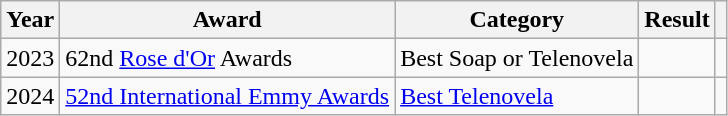<table class = "wikitable sortable">
<tr>
<th>Year</th>
<th>Award</th>
<th>Category</th>
<th>Result</th>
<th class="unsortable"></th>
</tr>
<tr>
<td>2023</td>
<td>62nd <a href='#'>Rose d'Or</a> Awards</td>
<td>Best Soap or Telenovela</td>
<td></td>
<td></td>
</tr>
<tr>
<td>2024</td>
<td><a href='#'>52nd International Emmy Awards</a></td>
<td><a href='#'>Best Telenovela</a></td>
<td></td>
<td></td>
</tr>
</table>
